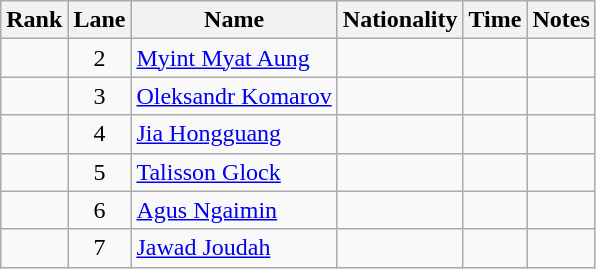<table class="wikitable sortable" style="text-align:center">
<tr>
<th>Rank</th>
<th>Lane</th>
<th>Name</th>
<th>Nationality</th>
<th>Time</th>
<th>Notes</th>
</tr>
<tr>
<td></td>
<td>2</td>
<td align=left><a href='#'>Myint Myat Aung</a></td>
<td align=left></td>
<td></td>
<td></td>
</tr>
<tr>
<td></td>
<td>3</td>
<td align=left><a href='#'>Oleksandr Komarov</a></td>
<td align=left></td>
<td></td>
<td></td>
</tr>
<tr>
<td></td>
<td>4</td>
<td align=left><a href='#'>Jia Hongguang</a></td>
<td align=left></td>
<td></td>
<td></td>
</tr>
<tr>
<td></td>
<td>5</td>
<td align=left><a href='#'>Talisson Glock</a></td>
<td align=left></td>
<td></td>
<td></td>
</tr>
<tr>
<td></td>
<td>6</td>
<td align=left><a href='#'>Agus Ngaimin</a></td>
<td align=left></td>
<td></td>
<td></td>
</tr>
<tr>
<td></td>
<td>7</td>
<td align=left><a href='#'>Jawad Joudah</a></td>
<td align=left></td>
<td></td>
<td></td>
</tr>
</table>
